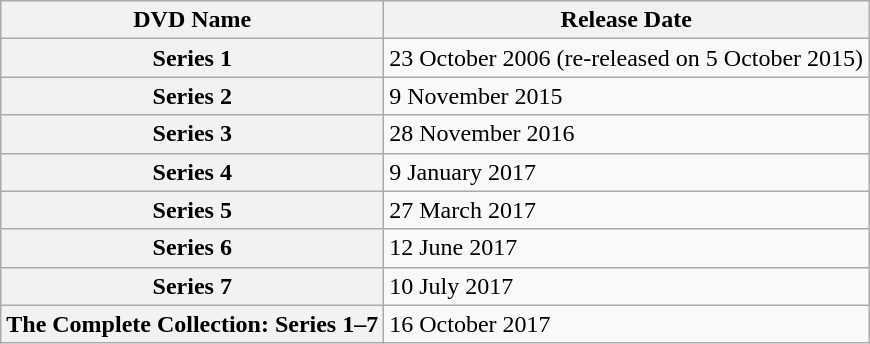<table class="wikitable">
<tr>
<th>DVD Name</th>
<th>Release Date</th>
</tr>
<tr>
<th>Series 1</th>
<td>23 October 2006 (re-released on 5 October 2015)</td>
</tr>
<tr>
<th>Series 2</th>
<td>9 November 2015</td>
</tr>
<tr>
<th>Series 3</th>
<td>28 November 2016</td>
</tr>
<tr>
<th>Series 4</th>
<td>9 January 2017</td>
</tr>
<tr>
<th>Series 5</th>
<td>27 March 2017</td>
</tr>
<tr>
<th>Series 6</th>
<td>12 June 2017</td>
</tr>
<tr>
<th>Series 7</th>
<td>10 July 2017</td>
</tr>
<tr>
<th>The Complete Collection: Series 1–7</th>
<td>16 October 2017</td>
</tr>
</table>
